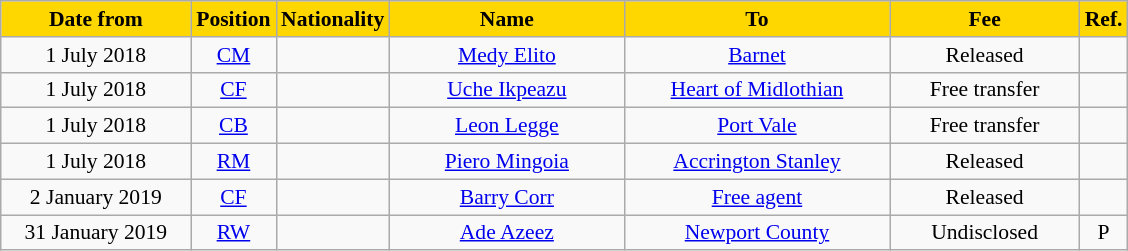<table class="wikitable"  style="text-align:center; font-size:90%; ">
<tr>
<th style="background:#FFD700; color:black; width:120px;">Date from</th>
<th style="background:#FFD700; color:black; width:50px;">Position</th>
<th style="background:#FFD700; color:black; width:50px;">Nationality</th>
<th style="background:#FFD700; color:black; width:150px;">Name</th>
<th style="background:#FFD700; color:black; width:170px;">To</th>
<th style="background:#FFD700; color:black; width:120px;">Fee</th>
<th style="background:#FFD700; color:black; width:25px;">Ref.</th>
</tr>
<tr>
<td>1 July 2018</td>
<td><a href='#'>CM</a></td>
<td></td>
<td><a href='#'>Medy Elito</a></td>
<td><a href='#'>Barnet</a></td>
<td>Released</td>
<td></td>
</tr>
<tr>
<td>1 July 2018</td>
<td><a href='#'>CF</a></td>
<td></td>
<td><a href='#'>Uche Ikpeazu</a></td>
<td> <a href='#'>Heart of Midlothian</a></td>
<td>Free transfer</td>
<td></td>
</tr>
<tr>
<td>1 July 2018</td>
<td><a href='#'>CB</a></td>
<td></td>
<td><a href='#'>Leon Legge</a></td>
<td><a href='#'>Port Vale</a></td>
<td>Free transfer</td>
<td></td>
</tr>
<tr>
<td>1 July 2018</td>
<td><a href='#'>RM</a></td>
<td></td>
<td><a href='#'>Piero Mingoia</a></td>
<td><a href='#'>Accrington Stanley</a></td>
<td>Released</td>
<td></td>
</tr>
<tr>
<td>2 January 2019</td>
<td><a href='#'>CF</a></td>
<td></td>
<td><a href='#'>Barry Corr</a></td>
<td><a href='#'>Free agent</a></td>
<td>Released</td>
<td></td>
</tr>
<tr>
<td>31 January 2019</td>
<td><a href='#'>RW</a></td>
<td></td>
<td><a href='#'>Ade Azeez</a></td>
<td> <a href='#'>Newport County</a></td>
<td>Undisclosed</td>
<td>P</td>
</tr>
</table>
